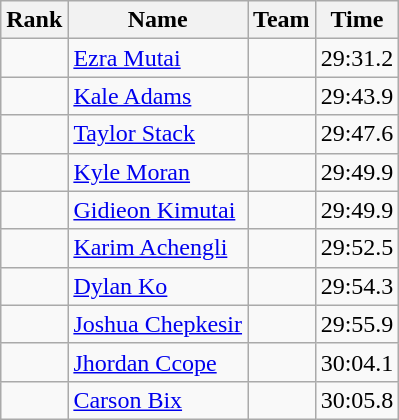<table class="wikitable sortable" style="text-align:center">
<tr>
<th>Rank</th>
<th>Name</th>
<th>Team</th>
<th>Time</th>
</tr>
<tr>
<td></td>
<td align=left> <a href='#'>Ezra Mutai</a></td>
<td></td>
<td>29:31.2</td>
</tr>
<tr>
<td></td>
<td align=left> <a href='#'>Kale Adams</a></td>
<td></td>
<td>29:43.9</td>
</tr>
<tr>
<td></td>
<td align=left> <a href='#'>Taylor Stack</a></td>
<td></td>
<td>29:47.6</td>
</tr>
<tr>
<td></td>
<td align=left> <a href='#'>Kyle Moran</a></td>
<td></td>
<td>29:49.9</td>
</tr>
<tr>
<td></td>
<td align=left> <a href='#'>Gidieon Kimutai</a></td>
<td></td>
<td>29:49.9</td>
</tr>
<tr>
<td></td>
<td align=left> <a href='#'>Karim Achengli</a></td>
<td></td>
<td>29:52.5</td>
</tr>
<tr>
<td></td>
<td align=left> <a href='#'>Dylan Ko</a></td>
<td></td>
<td>29:54.3</td>
</tr>
<tr>
<td></td>
<td align=left> <a href='#'>Joshua Chepkesir</a></td>
<td></td>
<td>29:55.9</td>
</tr>
<tr>
<td></td>
<td align=left> <a href='#'>Jhordan Ccope</a></td>
<td></td>
<td>30:04.1</td>
</tr>
<tr>
<td></td>
<td align=left> <a href='#'>Carson Bix</a></td>
<td></td>
<td>30:05.8</td>
</tr>
</table>
